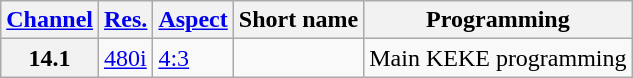<table class="wikitable">
<tr>
<th scope = "col"><a href='#'>Channel</a></th>
<th scope = "col"><a href='#'>Res.</a></th>
<th scope = "col"><a href='#'>Aspect</a></th>
<th scope = "col">Short name</th>
<th scope = "col">Programming</th>
</tr>
<tr>
<th scope = "row">14.1</th>
<td><a href='#'>480i</a></td>
<td><a href='#'>4:3</a></td>
<td></td>
<td>Main KEKE programming</td>
</tr>
</table>
